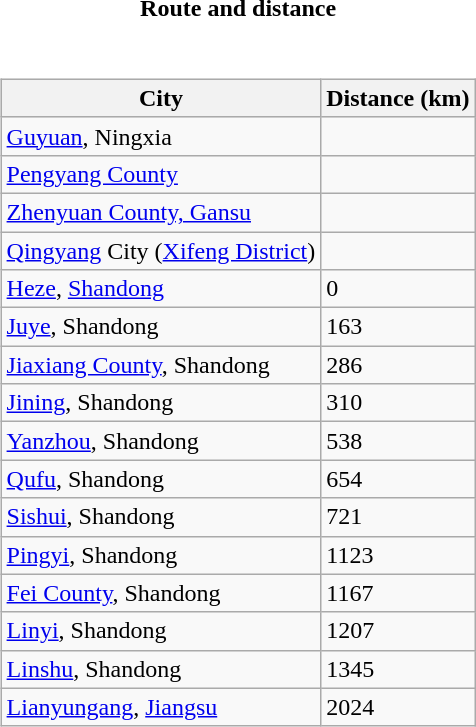<table style="font-size:100%;">
<tr>
<td style="width:33%; text-align:center;"><strong>Route and distance</strong></td>
</tr>
<tr valign="top">
<td><br><table class="wikitable sortable" style="margin-left:auto;margin-right:auto">
<tr style="background:#ececec;">
<th>City</th>
<th>Distance (km)</th>
</tr>
<tr>
<td><a href='#'>Guyuan</a>, Ningxia</td>
<td></td>
</tr>
<tr>
<td><a href='#'>Pengyang County</a></td>
<td></td>
</tr>
<tr>
<td><a href='#'>Zhenyuan County, Gansu</a></td>
<td></td>
</tr>
<tr>
<td><a href='#'>Qingyang</a> City (<a href='#'>Xifeng District</a>)</td>
<td></td>
</tr>
<tr>
<td><a href='#'>Heze</a>, <a href='#'>Shandong</a></td>
<td>0</td>
</tr>
<tr>
<td><a href='#'>Juye</a>, Shandong</td>
<td>163</td>
</tr>
<tr>
<td><a href='#'>Jiaxiang County</a>, Shandong</td>
<td>286</td>
</tr>
<tr>
<td><a href='#'>Jining</a>, Shandong</td>
<td>310</td>
</tr>
<tr>
<td><a href='#'>Yanzhou</a>, Shandong</td>
<td>538</td>
</tr>
<tr>
<td><a href='#'>Qufu</a>, Shandong</td>
<td>654</td>
</tr>
<tr>
<td><a href='#'>Sishui</a>, Shandong</td>
<td>721</td>
</tr>
<tr>
<td><a href='#'>Pingyi</a>, Shandong</td>
<td>1123</td>
</tr>
<tr>
<td><a href='#'>Fei County</a>, Shandong</td>
<td>1167</td>
</tr>
<tr>
<td><a href='#'>Linyi</a>, Shandong</td>
<td>1207</td>
</tr>
<tr>
<td><a href='#'>Linshu</a>, Shandong</td>
<td>1345</td>
</tr>
<tr>
<td><a href='#'>Lianyungang</a>, <a href='#'>Jiangsu</a></td>
<td>2024</td>
</tr>
</table>
</td>
</tr>
</table>
